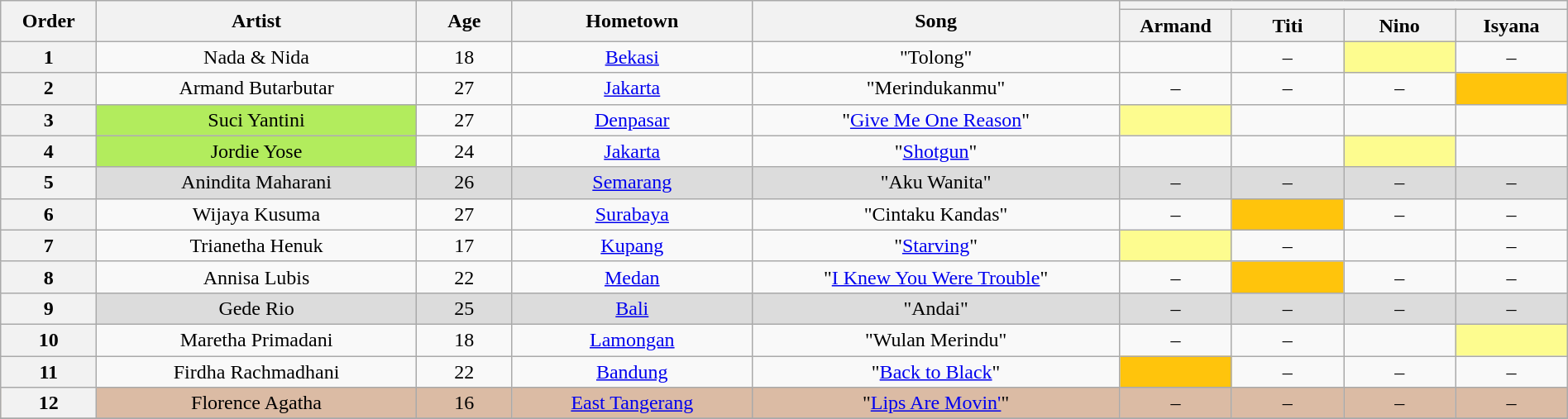<table class="wikitable" style="text-align:center; width:100%;">
<tr>
<th scope="col" rowspan="2" width="06%">Order</th>
<th scope="col" rowspan="2" width="20%">Artist</th>
<th scope="col" rowspan="2" width="06%">Age</th>
<th scope="col" rowspan="2" width="15%">Hometown</th>
<th scope="col" rowspan="2" width="23%">Song</th>
<th scope="col" colspan="4" width="28%"></th>
</tr>
<tr>
<th width="07%">Armand</th>
<th width="07%">Titi</th>
<th width="07%"> Nino</th>
<th width="07%">Isyana</th>
</tr>
<tr>
<th>1</th>
<td>Nada & Nida</td>
<td>18</td>
<td><a href='#'>Bekasi</a></td>
<td>"Tolong"</td>
<td><strong></strong></td>
<td>–</td>
<td style="background:#fdfc8f;"><strong></strong></td>
<td>–</td>
</tr>
<tr>
<th>2</th>
<td>Armand Butarbutar</td>
<td>27</td>
<td><a href='#'>Jakarta</a></td>
<td>"Merindukanmu"</td>
<td>–</td>
<td>–</td>
<td>–</td>
<td style="background:#ffc40c"><strong></strong></td>
</tr>
<tr>
<th>3</th>
<td style="background:#B2EC5D">Suci Yantini</td>
<td>27</td>
<td><a href='#'>Denpasar</a></td>
<td>"<a href='#'>Give Me One Reason</a>"</td>
<td style="background:#fdfc8f;"><strong></strong></td>
<td><strong></strong></td>
<td><strong></strong></td>
<td><strong></strong></td>
</tr>
<tr>
<th>4</th>
<td style="background:#B2EC5D">Jordie Yose</td>
<td>24</td>
<td><a href='#'>Jakarta</a></td>
<td>"<a href='#'>Shotgun</a>"</td>
<td><strong></strong></td>
<td><strong></strong></td>
<td style="background:#fdfc8f;"><strong></strong></td>
<td><strong></strong></td>
</tr>
<tr style="background:#DCDCDC;">
<th>5</th>
<td>Anindita Maharani</td>
<td>26</td>
<td><a href='#'>Semarang</a></td>
<td>"Aku Wanita"</td>
<td>–</td>
<td>–</td>
<td>–</td>
<td>–</td>
</tr>
<tr>
<th>6</th>
<td>Wijaya Kusuma</td>
<td>27</td>
<td><a href='#'>Surabaya</a></td>
<td>"Cintaku Kandas"</td>
<td>–</td>
<td style="background:#ffc40c"><strong></strong></td>
<td>–</td>
<td>–</td>
</tr>
<tr>
<th>7</th>
<td>Trianetha Henuk</td>
<td>17</td>
<td><a href='#'>Kupang</a></td>
<td>"<a href='#'>Starving</a>"</td>
<td style="background:#fdfc8f;"><strong></strong></td>
<td>–</td>
<td><strong></strong></td>
<td>–</td>
</tr>
<tr>
<th>8</th>
<td>Annisa Lubis</td>
<td>22</td>
<td><a href='#'>Medan</a></td>
<td>"<a href='#'>I Knew You Were Trouble</a>"</td>
<td>–</td>
<td style="background:#ffc40c"><strong></strong></td>
<td>–</td>
<td>–</td>
</tr>
<tr style="background:#DCDCDC;">
<th>9</th>
<td>Gede Rio</td>
<td>25</td>
<td><a href='#'>Bali</a></td>
<td>"Andai"</td>
<td>–</td>
<td>–</td>
<td>–</td>
<td>–</td>
</tr>
<tr>
<th>10</th>
<td>Maretha Primadani</td>
<td>18</td>
<td><a href='#'>Lamongan</a></td>
<td>"Wulan Merindu"</td>
<td>–</td>
<td>–</td>
<td><strong></strong></td>
<td style="background:#fdfc8f;"><strong></strong></td>
</tr>
<tr>
<th>11</th>
<td>Firdha Rachmadhani</td>
<td>22</td>
<td><a href='#'>Bandung</a></td>
<td>"<a href='#'>Back to Black</a>"</td>
<td style="background:#ffc40c"><strong></strong></td>
<td>–</td>
<td>–</td>
<td>–</td>
</tr>
<tr style="background:#dbbba4;">
<th>12</th>
<td>Florence Agatha</td>
<td>16</td>
<td><a href='#'>East Tangerang</a></td>
<td>"<a href='#'>Lips Are Movin'</a>"</td>
<td>–</td>
<td>–</td>
<td>–</td>
<td>–</td>
</tr>
<tr>
</tr>
</table>
